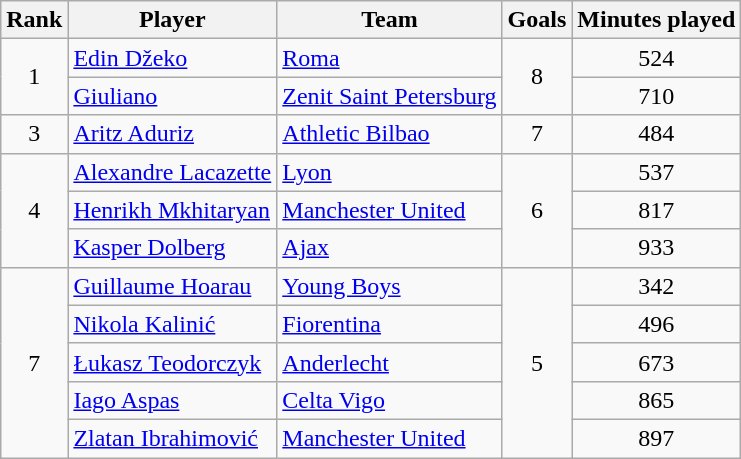<table class="wikitable" style="text-align:center">
<tr>
<th>Rank</th>
<th>Player</th>
<th>Team</th>
<th>Goals</th>
<th>Minutes played</th>
</tr>
<tr>
<td rowspan=2>1</td>
<td align=left> <a href='#'>Edin Džeko</a></td>
<td align=left> <a href='#'>Roma</a></td>
<td rowspan=2>8</td>
<td>524</td>
</tr>
<tr>
<td align=left> <a href='#'>Giuliano</a></td>
<td align=left> <a href='#'>Zenit Saint Petersburg</a></td>
<td>710</td>
</tr>
<tr>
<td>3</td>
<td align=left> <a href='#'>Aritz Aduriz</a></td>
<td align=left> <a href='#'>Athletic Bilbao</a></td>
<td>7</td>
<td>484</td>
</tr>
<tr>
<td rowspan=3>4</td>
<td align=left> <a href='#'>Alexandre Lacazette</a></td>
<td align=left> <a href='#'>Lyon</a></td>
<td rowspan=3>6</td>
<td>537</td>
</tr>
<tr>
<td align=left> <a href='#'>Henrikh Mkhitaryan</a></td>
<td align=left> <a href='#'>Manchester United</a></td>
<td>817</td>
</tr>
<tr>
<td align=left> <a href='#'>Kasper Dolberg</a></td>
<td align=left> <a href='#'>Ajax</a></td>
<td>933</td>
</tr>
<tr>
<td rowspan=5>7</td>
<td align=left> <a href='#'>Guillaume Hoarau</a></td>
<td align=left> <a href='#'>Young Boys</a></td>
<td rowspan=5>5</td>
<td>342</td>
</tr>
<tr>
<td align=left> <a href='#'>Nikola Kalinić</a></td>
<td align=left> <a href='#'>Fiorentina</a></td>
<td>496</td>
</tr>
<tr>
<td align=left> <a href='#'>Łukasz Teodorczyk</a></td>
<td align=left> <a href='#'>Anderlecht</a></td>
<td>673</td>
</tr>
<tr>
<td align=left> <a href='#'>Iago Aspas</a></td>
<td align=left> <a href='#'>Celta Vigo</a></td>
<td>865</td>
</tr>
<tr>
<td align=left> <a href='#'>Zlatan Ibrahimović</a></td>
<td align=left> <a href='#'>Manchester United</a></td>
<td>897</td>
</tr>
</table>
